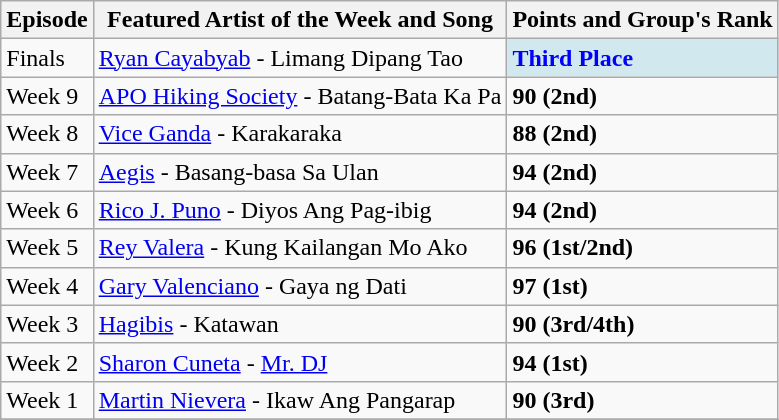<table class="wikitable">
<tr>
<th>Episode</th>
<th>Featured Artist of the Week and Song</th>
<th>Points and Group's Rank</th>
</tr>
<tr>
<td>Finals</td>
<td><a href='#'>Ryan Cayabyab</a> - Limang Dipang Tao</td>
<td style="background:#D1E8EF; color:blue"><strong>Third Place</strong></td>
</tr>
<tr>
<td>Week 9</td>
<td><a href='#'>APO Hiking Society</a> - Batang-Bata Ka Pa</td>
<td style="background:light Yellow; color: Black"><strong>90 (2nd)</strong></td>
</tr>
<tr>
<td>Week 8</td>
<td><a href='#'>Vice Ganda</a> - Karakaraka</td>
<td style="background:light Yellow; color: Black"><strong>88 (2nd)</strong></td>
</tr>
<tr>
<td>Week 7</td>
<td><a href='#'>Aegis</a> - Basang-basa Sa Ulan</td>
<td style="background:light Yellow; color: Black"><strong>94 (2nd)</strong></td>
</tr>
<tr>
<td>Week 6</td>
<td><a href='#'>Rico J. Puno</a> - Diyos Ang Pag-ibig</td>
<td style="background:light Yellow; color: Black"><strong>94 (2nd)</strong></td>
</tr>
<tr>
<td>Week 5</td>
<td><a href='#'>Rey Valera</a> - Kung Kailangan Mo Ako</td>
<td style="background:light Yellow; color: Black"><strong>96 (1st/2nd)</strong></td>
</tr>
<tr>
<td>Week 4</td>
<td><a href='#'>Gary Valenciano</a> - Gaya ng Dati</td>
<td style="background:light Yellow; color: Black"><strong>97 (1st)</strong></td>
</tr>
<tr>
<td>Week 3</td>
<td><a href='#'>Hagibis</a> - Katawan</td>
<td style="background:light Yellow; color: Black"><strong>90 (3rd/4th)</strong></td>
</tr>
<tr>
<td>Week 2</td>
<td><a href='#'>Sharon Cuneta</a> - <a href='#'>Mr. DJ</a></td>
<td style="background:light Yellow; color: Black"><strong>94 (1st)</strong></td>
</tr>
<tr>
<td>Week 1</td>
<td><a href='#'>Martin Nievera</a> - Ikaw Ang Pangarap</td>
<td style="background:light Yellow; color: Black"><strong>90 (3rd)</strong></td>
</tr>
<tr>
</tr>
</table>
